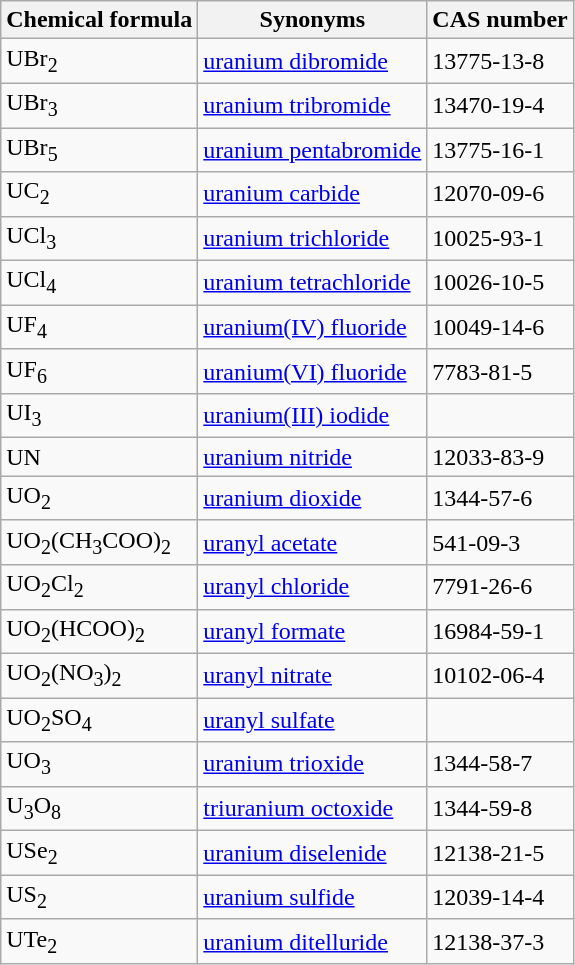<table class="wikitable sortable">
<tr>
<th>Chemical formula</th>
<th>Synonyms</th>
<th>CAS number</th>
</tr>
<tr>
<td>UBr<sub>2</sub></td>
<td><a href='#'>uranium dibromide</a></td>
<td>13775-13-8</td>
</tr>
<tr>
<td>UBr<sub>3</sub></td>
<td><a href='#'>uranium tribromide</a></td>
<td>13470-19-4</td>
</tr>
<tr>
<td>UBr<sub>5</sub></td>
<td><a href='#'>uranium pentabromide</a></td>
<td>13775-16-1</td>
</tr>
<tr>
<td>UC<sub>2</sub></td>
<td><a href='#'>uranium carbide</a></td>
<td>12070-09-6</td>
</tr>
<tr>
<td>UCl<sub>3</sub></td>
<td><a href='#'>uranium trichloride</a></td>
<td>10025-93-1</td>
</tr>
<tr>
<td>UCl<sub>4</sub></td>
<td><a href='#'>uranium tetrachloride</a></td>
<td>10026-10-5</td>
</tr>
<tr>
<td>UF<sub>4</sub></td>
<td><a href='#'>uranium(IV) fluoride</a></td>
<td>10049-14-6</td>
</tr>
<tr>
<td>UF<sub>6</sub></td>
<td><a href='#'>uranium(VI) fluoride</a></td>
<td>7783-81-5</td>
</tr>
<tr>
<td>UI<sub>3</sub></td>
<td><a href='#'>uranium(III) iodide</a></td>
<td></td>
</tr>
<tr>
<td>UN</td>
<td><a href='#'>uranium nitride</a></td>
<td>12033-83-9</td>
</tr>
<tr>
<td>UO<sub>2</sub></td>
<td><a href='#'>uranium dioxide</a></td>
<td>1344-57-6</td>
</tr>
<tr>
<td>UO<sub>2</sub>(CH<sub>3</sub>COO)<sub>2</sub></td>
<td><a href='#'>uranyl acetate</a></td>
<td>541-09-3</td>
</tr>
<tr>
<td>UO<sub>2</sub>Cl<sub>2</sub></td>
<td><a href='#'>uranyl chloride</a></td>
<td>7791-26-6</td>
</tr>
<tr>
<td>UO<sub>2</sub>(HCOO)<sub>2</sub></td>
<td><a href='#'>uranyl formate</a></td>
<td>16984-59-1</td>
</tr>
<tr>
<td>UO<sub>2</sub>(NO<sub>3</sub>)<sub>2</sub></td>
<td><a href='#'>uranyl nitrate</a></td>
<td>10102-06-4</td>
</tr>
<tr>
<td>UO<sub>2</sub>SO<sub>4</sub></td>
<td><a href='#'>uranyl sulfate</a></td>
<td></td>
</tr>
<tr>
<td>UO<sub>3</sub></td>
<td><a href='#'>uranium trioxide</a></td>
<td>1344-58-7</td>
</tr>
<tr>
<td>U<sub>3</sub>O<sub>8</sub></td>
<td><a href='#'>triuranium octoxide</a></td>
<td>1344-59-8</td>
</tr>
<tr>
<td>USe<sub>2</sub></td>
<td><a href='#'>uranium diselenide</a></td>
<td>12138-21-5</td>
</tr>
<tr>
<td>US<sub>2</sub></td>
<td><a href='#'>uranium sulfide</a></td>
<td>12039-14-4</td>
</tr>
<tr>
<td>UTe<sub>2</sub></td>
<td><a href='#'>uranium ditelluride</a></td>
<td>12138-37-3</td>
</tr>
</table>
